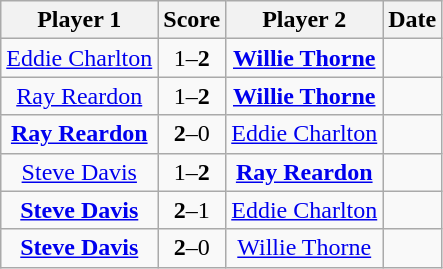<table class="wikitable" style="text-align: center">
<tr>
<th>Player 1</th>
<th>Score</th>
<th>Player 2</th>
<th>Date</th>
</tr>
<tr>
<td> <a href='#'>Eddie Charlton</a></td>
<td>1–<strong>2</strong></td>
<td> <strong><a href='#'>Willie Thorne</a></strong></td>
<td></td>
</tr>
<tr>
<td> <a href='#'>Ray Reardon</a></td>
<td>1–<strong>2</strong></td>
<td> <strong><a href='#'>Willie Thorne</a></strong></td>
<td></td>
</tr>
<tr>
<td> <strong><a href='#'>Ray Reardon</a></strong></td>
<td><strong>2</strong>–0</td>
<td> <a href='#'>Eddie Charlton</a></td>
<td></td>
</tr>
<tr>
<td> <a href='#'>Steve Davis</a></td>
<td>1–<strong>2</strong></td>
<td> <strong><a href='#'>Ray Reardon</a></strong></td>
<td></td>
</tr>
<tr>
<td> <strong><a href='#'>Steve Davis</a></strong></td>
<td><strong>2</strong>–1</td>
<td> <a href='#'>Eddie Charlton</a></td>
<td></td>
</tr>
<tr>
<td> <strong><a href='#'>Steve Davis</a></strong></td>
<td><strong>2</strong>–0</td>
<td> <a href='#'>Willie Thorne</a></td>
<td></td>
</tr>
</table>
